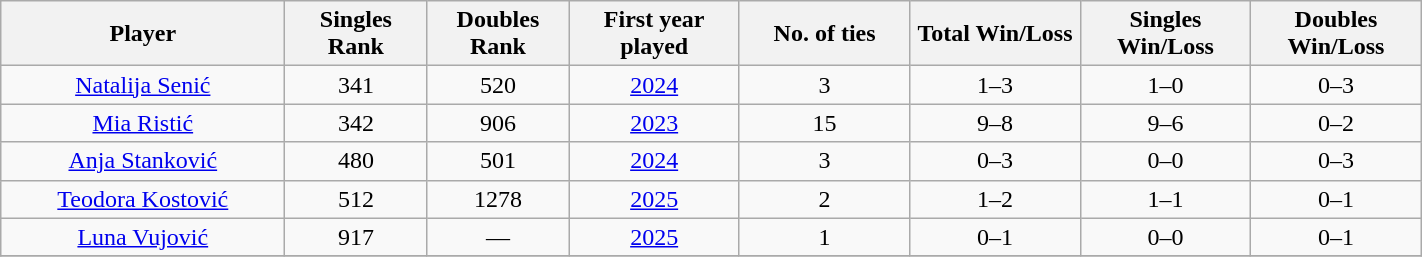<table width=75% class="wikitable">
<tr>
<th width=20%>Player</th>
<th width=10%>Singles Rank</th>
<th width=10%>Doubles Rank</th>
<th width=12%>First year played</th>
<th width=12%>No. of ties</th>
<th width=12%>Total Win/Loss</th>
<th width=12%>Singles Win/Loss</th>
<th width=12%>Doubles Win/Loss</th>
</tr>
<tr>
<td align="center"><a href='#'>Natalija Senić</a></td>
<td align="center">341</td>
<td align="center">520</td>
<td align="center"><a href='#'>2024</a></td>
<td align="center">3</td>
<td align="center">1–3</td>
<td align="center">1–0</td>
<td align="center">0–3</td>
</tr>
<tr>
<td align="center"><a href='#'>Mia Ristić</a></td>
<td align="center">342</td>
<td align="center">906</td>
<td align="center"><a href='#'>2023</a></td>
<td align="center">15</td>
<td align="center">9–8</td>
<td align="center">9–6</td>
<td align="center">0–2</td>
</tr>
<tr>
<td align="center"><a href='#'>Anja Stanković</a></td>
<td align="center">480</td>
<td align="center">501</td>
<td align="center"><a href='#'>2024</a></td>
<td align="center">3</td>
<td align="center">0–3</td>
<td align="center">0–0</td>
<td align="center">0–3</td>
</tr>
<tr>
<td align="center"><a href='#'>Teodora Kostović</a></td>
<td align="center">512</td>
<td align="center">1278</td>
<td align="center"><a href='#'>2025</a></td>
<td align="center">2</td>
<td align="center">1–2</td>
<td align="center">1–1</td>
<td align="center">0–1</td>
</tr>
<tr>
<td align="center"><a href='#'>Luna Vujović</a></td>
<td align="center">917</td>
<td align="center">—</td>
<td align="center"><a href='#'>2025</a></td>
<td align="center">1</td>
<td align="center">0–1</td>
<td align="center">0–0</td>
<td align="center">0–1</td>
</tr>
<tr>
</tr>
</table>
